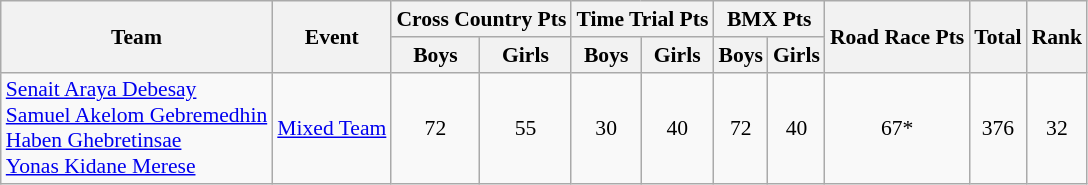<table class="wikitable" border="1" style="font-size:90%">
<tr>
<th rowspan=2>Team</th>
<th rowspan=2>Event</th>
<th colspan=2>Cross Country Pts</th>
<th colspan=2>Time Trial Pts</th>
<th colspan=2>BMX Pts</th>
<th rowspan=2>Road Race Pts</th>
<th rowspan=2>Total</th>
<th rowspan=2>Rank</th>
</tr>
<tr>
<th>Boys</th>
<th>Girls</th>
<th>Boys</th>
<th>Girls</th>
<th>Boys</th>
<th>Girls</th>
</tr>
<tr>
<td><a href='#'>Senait Araya Debesay</a><br><a href='#'>Samuel Akelom Gebremedhin</a><br><a href='#'>Haben Ghebretinsae</a><br><a href='#'>Yonas Kidane Merese</a></td>
<td><a href='#'>Mixed Team</a></td>
<td align=center>72</td>
<td align=center>55</td>
<td align=center>30</td>
<td align=center>40</td>
<td align=center>72</td>
<td align=center>40</td>
<td align=center>67*</td>
<td align=center>376</td>
<td align=center>32</td>
</tr>
</table>
